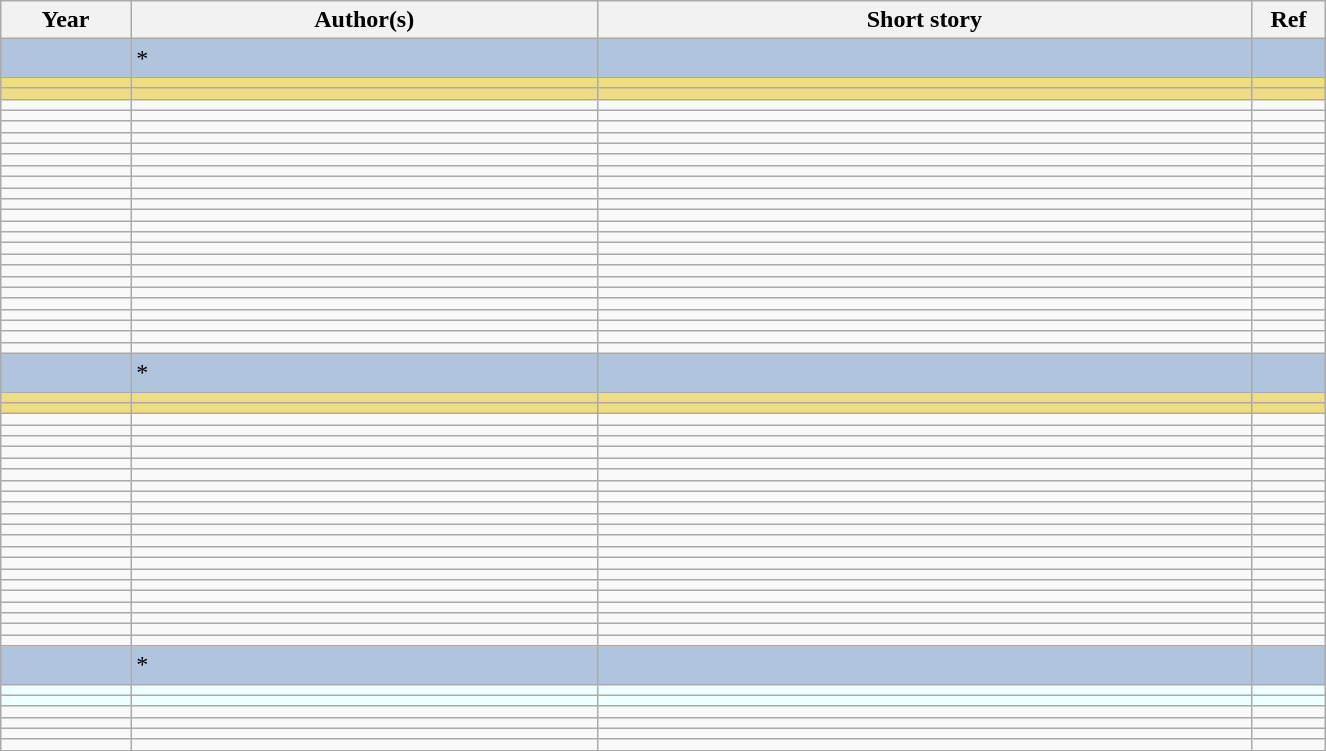<table class="sortable wikitable" width="70%" cellpadding="5" style="margin: 1em auto 1em auto">
<tr>
<th width="7%">Year</th>
<th width="25%">Author(s)</th>
<th width="35%">Short story</th>
<th width="4%" class="unsortable">Ref</th>
</tr>
<tr style="background:#B0C4DE;">
<td align="center"></td>
<td>*</td>
<td></td>
<td></td>
</tr>
<tr style="background:#EEDD82;">
<td align="center"></td>
<td></td>
<td></td>
<td></td>
</tr>
<tr style="background:#EEDD82;">
<td align="center"></td>
<td></td>
<td></td>
<td></td>
</tr>
<tr>
<td align="center"></td>
<td></td>
<td></td>
<td></td>
</tr>
<tr>
<td align="center"></td>
<td></td>
<td></td>
<td></td>
</tr>
<tr>
<td align="center"></td>
<td></td>
<td></td>
<td></td>
</tr>
<tr>
<td align="center"></td>
<td></td>
<td></td>
<td></td>
</tr>
<tr>
<td align="center"></td>
<td></td>
<td></td>
<td></td>
</tr>
<tr>
<td align="center"></td>
<td></td>
<td></td>
<td></td>
</tr>
<tr>
<td align="center"></td>
<td></td>
<td></td>
<td></td>
</tr>
<tr>
<td align="center"></td>
<td></td>
<td></td>
<td></td>
</tr>
<tr>
<td align="center"></td>
<td></td>
<td></td>
<td></td>
</tr>
<tr>
<td align="center"></td>
<td></td>
<td></td>
<td></td>
</tr>
<tr>
<td align="center"></td>
<td></td>
<td></td>
<td></td>
</tr>
<tr>
<td align="center"></td>
<td></td>
<td></td>
<td></td>
</tr>
<tr>
<td align="center"></td>
<td></td>
<td></td>
<td></td>
</tr>
<tr>
<td align="center"></td>
<td></td>
<td></td>
<td></td>
</tr>
<tr>
<td align="center"></td>
<td></td>
<td></td>
<td></td>
</tr>
<tr>
<td align="center"></td>
<td></td>
<td></td>
<td></td>
</tr>
<tr>
<td align="center"></td>
<td></td>
<td></td>
<td></td>
</tr>
<tr>
<td align="center"></td>
<td></td>
<td></td>
<td></td>
</tr>
<tr>
<td align="center"></td>
<td></td>
<td></td>
<td></td>
</tr>
<tr>
<td align="center"></td>
<td></td>
<td></td>
<td></td>
</tr>
<tr>
<td align="center"></td>
<td></td>
<td></td>
<td></td>
</tr>
<tr>
<td align="center"></td>
<td></td>
<td></td>
<td></td>
</tr>
<tr>
<td align="center"></td>
<td></td>
<td></td>
<td></td>
</tr>
<tr style="background:#B0C4DE;">
<td align="center"></td>
<td>*</td>
<td></td>
<td></td>
</tr>
<tr style="background:#EEDD82;">
<td align="center"></td>
<td></td>
<td></td>
<td></td>
</tr>
<tr style="background:#EEDD82;">
<td align="center"></td>
<td></td>
<td></td>
<td></td>
</tr>
<tr>
<td align="center"></td>
<td></td>
<td></td>
<td></td>
</tr>
<tr>
<td align="center"></td>
<td></td>
<td></td>
<td></td>
</tr>
<tr>
<td align="center"></td>
<td></td>
<td></td>
<td></td>
</tr>
<tr>
<td align="center"></td>
<td></td>
<td></td>
<td></td>
</tr>
<tr>
<td align="center"></td>
<td></td>
<td></td>
<td></td>
</tr>
<tr>
<td align="center"></td>
<td></td>
<td></td>
<td></td>
</tr>
<tr>
<td align="center"></td>
<td></td>
<td></td>
<td></td>
</tr>
<tr>
<td align="center"></td>
<td></td>
<td></td>
<td></td>
</tr>
<tr>
<td align="center"></td>
<td></td>
<td></td>
<td></td>
</tr>
<tr>
<td align="center"></td>
<td></td>
<td></td>
<td></td>
</tr>
<tr>
<td align="center"></td>
<td></td>
<td></td>
<td></td>
</tr>
<tr>
<td align="center"></td>
<td></td>
<td></td>
<td></td>
</tr>
<tr>
<td align="center"></td>
<td></td>
<td></td>
<td></td>
</tr>
<tr>
<td align="center"></td>
<td></td>
<td></td>
<td></td>
</tr>
<tr>
<td align="center"></td>
<td></td>
<td></td>
<td></td>
</tr>
<tr>
<td align="center"></td>
<td></td>
<td></td>
<td></td>
</tr>
<tr>
<td align="center"></td>
<td></td>
<td></td>
<td></td>
</tr>
<tr>
<td align="center"></td>
<td></td>
<td></td>
<td></td>
</tr>
<tr>
<td align="center"></td>
<td></td>
<td></td>
<td></td>
</tr>
<tr>
<td align="center"></td>
<td></td>
<td></td>
<td></td>
</tr>
<tr>
<td align="center"></td>
<td></td>
<td></td>
<td></td>
</tr>
<tr style="background:#B0C4DE;">
<td align="center"></td>
<td>*</td>
<td></td>
<td></td>
</tr>
<tr style="background:#eeffff;">
<td align="center"></td>
<td></td>
<td></td>
<td></td>
</tr>
<tr style="background:#eeffff;">
<td align="center"></td>
<td></td>
<td></td>
<td></td>
</tr>
<tr>
<td align="center"></td>
<td></td>
<td></td>
<td></td>
</tr>
<tr>
<td align="center"></td>
<td></td>
<td></td>
<td></td>
</tr>
<tr>
<td align="center"></td>
<td></td>
<td></td>
<td></td>
</tr>
<tr>
<td align="center"></td>
<td></td>
<td></td>
<td></td>
</tr>
</table>
